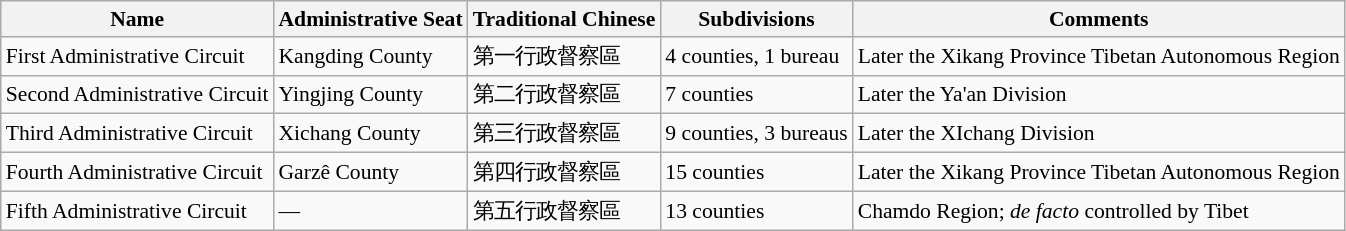<table class="wikitable"  style="font-size:90%;" align=center>
<tr>
<th>Name</th>
<th>Administrative Seat</th>
<th>Traditional Chinese</th>
<th>Subdivisions</th>
<th>Comments</th>
</tr>
<tr>
<td>First Administrative Circuit</td>
<td>Kangding County</td>
<td><span>第一行政督察區</span></td>
<td>4 counties, 1 bureau</td>
<td>Later the Xikang Province Tibetan Autonomous Region</td>
</tr>
<tr>
<td>Second Administrative Circuit</td>
<td>Yingjing County</td>
<td><span>第二行政督察區</span></td>
<td>7 counties</td>
<td>Later the Ya'an Division</td>
</tr>
<tr>
<td>Third  Administrative Circuit</td>
<td>Xichang County</td>
<td><span>第三行政督察區</span></td>
<td>9 counties, 3 bureaus</td>
<td>Later the XIchang Division</td>
</tr>
<tr>
<td>Fourth Administrative Circuit</td>
<td>Garzê County</td>
<td><span>第四行政督察區</span></td>
<td>15 counties</td>
<td>Later the Xikang Province Tibetan Autonomous Region</td>
</tr>
<tr>
<td>Fifth Administrative Circuit</td>
<td>—</td>
<td><span>第五行政督察區</span></td>
<td>13 counties</td>
<td>Chamdo Region; <em>de facto</em> controlled by Tibet</td>
</tr>
</table>
